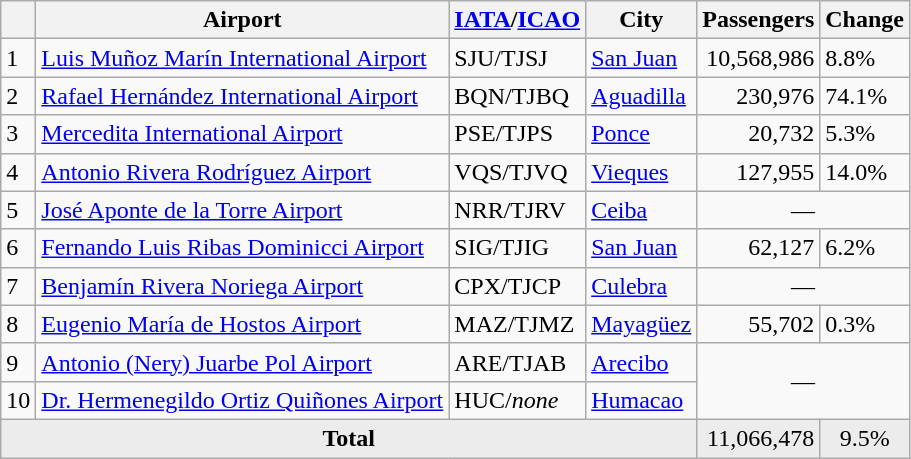<table class="wikitable sortable">
<tr>
<th></th>
<th>Airport</th>
<th><a href='#'>IATA</a>/<a href='#'>ICAO</a></th>
<th>City</th>
<th>Passengers</th>
<th>Change</th>
</tr>
<tr>
<td>1</td>
<td><a href='#'>Luis Muñoz Marín International Airport</a></td>
<td>SJU/TJSJ</td>
<td><a href='#'>San Juan</a></td>
<td align="right">10,568,986</td>
<td> 8.8%</td>
</tr>
<tr>
<td>2</td>
<td><a href='#'>Rafael Hernández International Airport</a></td>
<td>BQN/TJBQ</td>
<td><a href='#'>Aguadilla</a></td>
<td align="right">230,976</td>
<td> 74.1%</td>
</tr>
<tr>
<td>3</td>
<td><a href='#'>Mercedita International Airport</a></td>
<td>PSE/TJPS</td>
<td><a href='#'>Ponce</a></td>
<td align="right">20,732</td>
<td> 5.3%</td>
</tr>
<tr>
<td>4</td>
<td><a href='#'>Antonio Rivera Rodríguez Airport</a></td>
<td>VQS/TJVQ</td>
<td><a href='#'>Vieques</a></td>
<td align="right">127,955</td>
<td> 14.0%</td>
</tr>
<tr>
<td>5</td>
<td><a href='#'>José Aponte de la Torre Airport</a></td>
<td>NRR/TJRV</td>
<td><a href='#'>Ceiba</a></td>
<td colspan="2" align="center">—</td>
</tr>
<tr>
<td>6</td>
<td><a href='#'>Fernando Luis Ribas Dominicci Airport</a></td>
<td>SIG/TJIG</td>
<td><a href='#'>San Juan</a></td>
<td align="right">62,127</td>
<td> 6.2%</td>
</tr>
<tr>
<td>7</td>
<td><a href='#'>Benjamín Rivera Noriega Airport</a></td>
<td>CPX/TJCP</td>
<td><a href='#'>Culebra</a></td>
<td colspan="2" align="center">—</td>
</tr>
<tr>
<td>8</td>
<td><a href='#'>Eugenio María de Hostos Airport</a></td>
<td>MAZ/TJMZ</td>
<td><a href='#'>Mayagüez</a></td>
<td align="right">55,702</td>
<td> 0.3%</td>
</tr>
<tr>
<td>9</td>
<td><a href='#'>Antonio (Nery) Juarbe Pol Airport</a></td>
<td>ARE/TJAB</td>
<td><a href='#'>Arecibo</a></td>
<td rowspan=2 colspan="2" align="center">—</td>
</tr>
<tr>
<td>10</td>
<td><a href='#'>Dr. Hermenegildo Ortiz Quiñones Airport</a></td>
<td>HUC/<em>none</em></td>
<td><a href='#'>Humacao</a></td>
</tr>
<tr style="background-color:#ececec;">
<td colspan=4 align="center"><strong>Total</strong></td>
<td align="right">11,066,478</td>
<td align="center"> 9.5%</td>
</tr>
</table>
